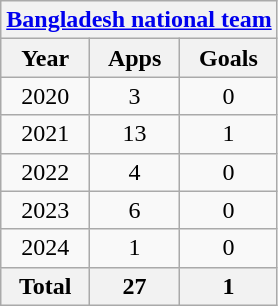<table class=wikitable style=text-align:center>
<tr>
<th colspan=3><a href='#'>Bangladesh national team</a></th>
</tr>
<tr>
<th>Year</th>
<th>Apps</th>
<th>Goals</th>
</tr>
<tr>
<td>2020</td>
<td>3</td>
<td>0</td>
</tr>
<tr>
<td>2021</td>
<td>13</td>
<td>1</td>
</tr>
<tr>
<td>2022</td>
<td>4</td>
<td>0</td>
</tr>
<tr>
<td>2023</td>
<td>6</td>
<td>0</td>
</tr>
<tr>
<td>2024</td>
<td>1</td>
<td>0</td>
</tr>
<tr>
<th colspan=1>Total</th>
<th>27</th>
<th>1</th>
</tr>
</table>
